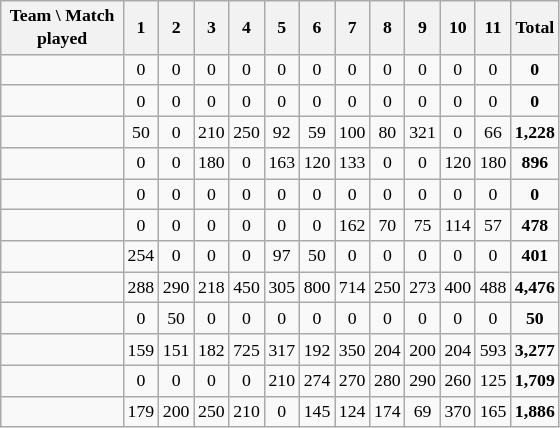<table class="wikitable sortable" style="font-size: 74%; text-align:center;">
<tr>
<th style="width:76px;">Team \ Match played</th>
<th align=center>1</th>
<th align=center>2</th>
<th align=center>3</th>
<th align=center>4</th>
<th align=center>5</th>
<th align=center>6</th>
<th align=center>7</th>
<th align=center>8</th>
<th align=center>9</th>
<th align=center>10</th>
<th align=center>11</th>
<th align=center>Total</th>
</tr>
<tr align=center>
<td align=left></td>
<td>0</td>
<td>0</td>
<td>0</td>
<td>0</td>
<td>0</td>
<td>0</td>
<td>0</td>
<td>0</td>
<td>0</td>
<td>0</td>
<td>0</td>
<td><strong> 0 </strong></td>
</tr>
<tr align=center>
<td align=left></td>
<td>0</td>
<td>0</td>
<td>0</td>
<td>0</td>
<td>0</td>
<td>0</td>
<td>0</td>
<td>0</td>
<td>0</td>
<td>0</td>
<td>0</td>
<td><strong> 0 </strong></td>
</tr>
<tr align=center>
<td align=left></td>
<td>50</td>
<td>0</td>
<td>210</td>
<td>250</td>
<td>92</td>
<td>59</td>
<td>100</td>
<td>80</td>
<td>321</td>
<td>0</td>
<td>66</td>
<td><strong> 1,228 </strong></td>
</tr>
<tr align=center>
<td align=left></td>
<td>0</td>
<td>0</td>
<td>180</td>
<td>0</td>
<td>163</td>
<td>120</td>
<td>133</td>
<td>0</td>
<td>0</td>
<td>120</td>
<td>180</td>
<td><strong> 896 </strong></td>
</tr>
<tr align=center>
<td align=left></td>
<td>0</td>
<td>0</td>
<td>0</td>
<td>0</td>
<td>0</td>
<td>0</td>
<td>0</td>
<td>0</td>
<td>0</td>
<td>0</td>
<td>0</td>
<td><strong> 0 </strong></td>
</tr>
<tr align=center>
<td align=left></td>
<td>0</td>
<td>0</td>
<td>0</td>
<td>0</td>
<td>0</td>
<td>0</td>
<td>162</td>
<td>70</td>
<td>75</td>
<td>114</td>
<td>57</td>
<td><strong> 478 </strong></td>
</tr>
<tr align=center>
<td align=left></td>
<td>254</td>
<td>0</td>
<td>0</td>
<td>0</td>
<td>97</td>
<td>50</td>
<td>0</td>
<td>0</td>
<td>0</td>
<td>0</td>
<td>0</td>
<td><strong> 401 </strong></td>
</tr>
<tr align=center>
<td align=left></td>
<td>288</td>
<td>290</td>
<td>218</td>
<td>450</td>
<td>305</td>
<td>800</td>
<td>714</td>
<td>250</td>
<td>273</td>
<td>400</td>
<td>488</td>
<td><strong> 4,476 </strong></td>
</tr>
<tr align=center>
<td align=left></td>
<td>0</td>
<td>50</td>
<td>0</td>
<td>0</td>
<td>0</td>
<td>0</td>
<td>0</td>
<td>0</td>
<td>0</td>
<td>0</td>
<td>0</td>
<td><strong> 50 </strong></td>
</tr>
<tr align=center>
<td align=left></td>
<td>159</td>
<td>151</td>
<td>182</td>
<td>725</td>
<td>317</td>
<td>192</td>
<td>350</td>
<td>204</td>
<td>200</td>
<td>204</td>
<td>593</td>
<td><strong> 3,277 </strong></td>
</tr>
<tr align=center>
<td align=left></td>
<td>0</td>
<td>0</td>
<td>0</td>
<td>0</td>
<td>210</td>
<td>274</td>
<td>270</td>
<td>280</td>
<td>290</td>
<td>260</td>
<td>125</td>
<td><strong> 1,709 </strong></td>
</tr>
<tr align=center>
<td align=left></td>
<td>179</td>
<td>200</td>
<td>250</td>
<td>210</td>
<td>0</td>
<td>145</td>
<td>124</td>
<td>174</td>
<td>69</td>
<td>370</td>
<td>165</td>
<td><strong> 1,886 </strong></td>
</tr>
</table>
